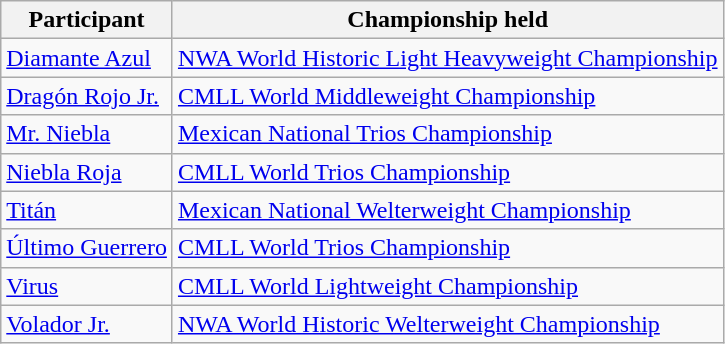<table class="wikitable sortable">
<tr>
<th>Participant</th>
<th>Championship held</th>
</tr>
<tr>
<td><a href='#'>Diamante Azul</a></td>
<td><a href='#'>NWA World Historic Light Heavyweight Championship</a></td>
</tr>
<tr>
<td><a href='#'>Dragón Rojo Jr.</a></td>
<td><a href='#'>CMLL World Middleweight Championship</a></td>
</tr>
<tr>
<td><a href='#'>Mr. Niebla</a></td>
<td><a href='#'>Mexican National Trios Championship</a></td>
</tr>
<tr>
<td><a href='#'>Niebla Roja</a></td>
<td><a href='#'>CMLL World Trios Championship</a></td>
</tr>
<tr>
<td><a href='#'>Titán</a></td>
<td><a href='#'>Mexican National Welterweight Championship</a></td>
</tr>
<tr>
<td><a href='#'>Último Guerrero</a></td>
<td><a href='#'>CMLL World Trios Championship</a></td>
</tr>
<tr>
<td><a href='#'>Virus</a></td>
<td><a href='#'>CMLL World Lightweight Championship</a></td>
</tr>
<tr>
<td><a href='#'>Volador Jr.</a></td>
<td><a href='#'>NWA World Historic Welterweight Championship</a></td>
</tr>
</table>
